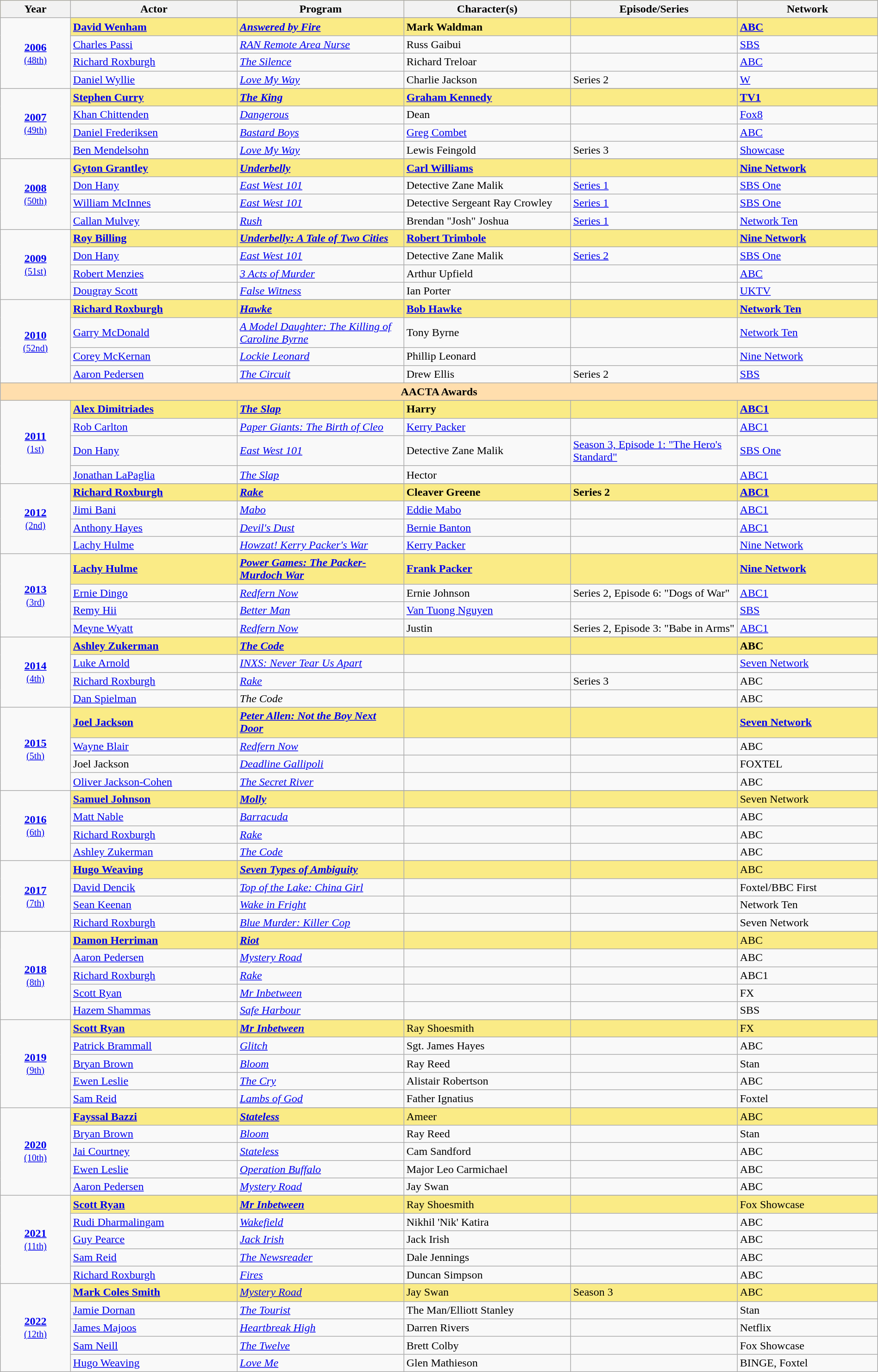<table class="wikitable" style="width:100%">
<tr style="background:#faeb86;">
<th style="width:8%;">Year</th>
<th style="width:19%;">Actor</th>
<th style="width:19%;">Program</th>
<th style="width:19%;">Character(s)</th>
<th style="width:19%;">Episode/Series</th>
<th style="width:19%;">Network</th>
</tr>
<tr>
<td rowspan=5 style="text-align:center"><strong><a href='#'>2006</a></strong><br><small><a href='#'>(48th)</a></small></td>
</tr>
<tr style="background:#FAEB86;">
<td><strong><a href='#'>David Wenham</a></strong></td>
<td><strong><em><a href='#'>Answered by Fire</a></em></strong></td>
<td><strong>Mark Waldman</strong></td>
<td></td>
<td><strong><a href='#'>ABC</a></strong></td>
</tr>
<tr>
<td><a href='#'>Charles Passi</a></td>
<td><em><a href='#'>RAN Remote Area Nurse</a></em></td>
<td>Russ Gaibui</td>
<td></td>
<td><a href='#'>SBS</a></td>
</tr>
<tr>
<td><a href='#'>Richard Roxburgh</a></td>
<td><em><a href='#'>The Silence</a></em></td>
<td>Richard Treloar</td>
<td></td>
<td><a href='#'>ABC</a></td>
</tr>
<tr>
<td><a href='#'>Daniel Wyllie</a></td>
<td><em><a href='#'>Love My Way</a></em></td>
<td>Charlie Jackson</td>
<td>Series 2</td>
<td><a href='#'>W</a></td>
</tr>
<tr>
<td rowspan=5 style="text-align:center"><strong><a href='#'>2007</a></strong><br><small><a href='#'>(49th)</a></small></td>
</tr>
<tr style="background:#FAEB86;">
<td><strong><a href='#'>Stephen Curry</a></strong></td>
<td><strong><em><a href='#'>The King</a></em></strong></td>
<td><strong><a href='#'>Graham Kennedy</a></strong></td>
<td></td>
<td><strong><a href='#'>TV1</a></strong></td>
</tr>
<tr>
<td><a href='#'>Khan Chittenden</a></td>
<td><em><a href='#'>Dangerous</a></em></td>
<td>Dean</td>
<td></td>
<td><a href='#'>Fox8</a></td>
</tr>
<tr>
<td><a href='#'>Daniel Frederiksen</a></td>
<td><em><a href='#'>Bastard Boys</a></em></td>
<td><a href='#'>Greg Combet</a></td>
<td></td>
<td><a href='#'>ABC</a></td>
</tr>
<tr>
<td><a href='#'>Ben Mendelsohn</a></td>
<td><em><a href='#'>Love My Way</a></em></td>
<td>Lewis Feingold</td>
<td>Series 3</td>
<td><a href='#'>Showcase</a></td>
</tr>
<tr>
<td rowspan=5 style="text-align:center"><strong><a href='#'>2008</a></strong><br><small><a href='#'>(50th)</a></small></td>
</tr>
<tr style="background:#FAEB86;">
<td><strong><a href='#'>Gyton Grantley</a></strong></td>
<td><strong><em><a href='#'>Underbelly</a></em></strong></td>
<td><strong><a href='#'>Carl Williams</a></strong></td>
<td></td>
<td><strong><a href='#'>Nine Network</a></strong></td>
</tr>
<tr>
<td><a href='#'>Don Hany</a></td>
<td><em><a href='#'>East West 101</a></em></td>
<td>Detective Zane Malik</td>
<td><a href='#'>Series 1</a></td>
<td><a href='#'>SBS One</a></td>
</tr>
<tr>
<td><a href='#'>William McInnes</a></td>
<td><em><a href='#'>East West 101</a></em></td>
<td>Detective Sergeant Ray Crowley</td>
<td><a href='#'>Series 1</a></td>
<td><a href='#'>SBS One</a></td>
</tr>
<tr>
<td><a href='#'>Callan Mulvey</a></td>
<td><em><a href='#'>Rush</a></em></td>
<td>Brendan "Josh" Joshua</td>
<td><a href='#'>Series 1</a></td>
<td><a href='#'>Network Ten</a></td>
</tr>
<tr>
<td rowspan=5 style="text-align:center"><strong><a href='#'>2009</a></strong><br><small><a href='#'>(51st)</a></small></td>
</tr>
<tr style="background:#FAEB86;">
<td><strong><a href='#'>Roy Billing</a></strong></td>
<td><strong><em><a href='#'>Underbelly: A Tale of Two Cities</a></em></strong></td>
<td><strong><a href='#'>Robert Trimbole</a></strong></td>
<td></td>
<td><strong><a href='#'>Nine Network</a></strong></td>
</tr>
<tr>
<td><a href='#'>Don Hany</a></td>
<td><em><a href='#'>East West 101</a></em></td>
<td>Detective Zane Malik</td>
<td><a href='#'>Series 2</a></td>
<td><a href='#'>SBS One</a></td>
</tr>
<tr>
<td><a href='#'>Robert Menzies</a></td>
<td><em><a href='#'>3 Acts of Murder</a></em></td>
<td>Arthur Upfield</td>
<td></td>
<td><a href='#'>ABC</a></td>
</tr>
<tr>
<td><a href='#'>Dougray Scott</a></td>
<td><em><a href='#'>False Witness</a></em></td>
<td>Ian Porter</td>
<td></td>
<td><a href='#'>UKTV</a></td>
</tr>
<tr>
<td rowspan=5 style="text-align:center"><strong><a href='#'>2010</a></strong><br><small><a href='#'>(52nd)</a></small></td>
</tr>
<tr style="background:#FAEB86;">
<td><strong><a href='#'>Richard Roxburgh</a></strong></td>
<td><strong><em><a href='#'>Hawke</a></em></strong></td>
<td><strong><a href='#'>Bob Hawke</a></strong></td>
<td></td>
<td><strong><a href='#'>Network Ten</a></strong></td>
</tr>
<tr>
<td><a href='#'>Garry McDonald</a></td>
<td><em><a href='#'>A Model Daughter: The Killing of Caroline Byrne</a></em></td>
<td>Tony Byrne</td>
<td></td>
<td><a href='#'>Network Ten</a></td>
</tr>
<tr>
<td><a href='#'>Corey McKernan</a></td>
<td><em><a href='#'>Lockie Leonard</a></em></td>
<td>Phillip Leonard</td>
<td></td>
<td><a href='#'>Nine Network</a></td>
</tr>
<tr>
<td><a href='#'>Aaron Pedersen</a></td>
<td><em><a href='#'>The Circuit</a></em></td>
<td>Drew Ellis</td>
<td>Series 2</td>
<td><a href='#'>SBS</a></td>
</tr>
<tr>
<td colspan="6"  style="background:#ffdead; text-align:center;"><strong>AACTA Awards</strong></td>
</tr>
<tr>
<td rowspan=5 style="text-align:center"><strong><a href='#'>2011</a></strong><br><small><a href='#'>(1st)</a></small></td>
</tr>
<tr style="background:#FAEB86;">
<td><strong><a href='#'>Alex Dimitriades</a></strong></td>
<td><strong><em><a href='#'>The Slap</a></em></strong></td>
<td><strong>Harry</strong></td>
<td></td>
<td><strong><a href='#'>ABC1</a></strong></td>
</tr>
<tr>
<td><a href='#'>Rob Carlton</a></td>
<td><em><a href='#'>Paper Giants: The Birth of Cleo</a></em></td>
<td><a href='#'>Kerry Packer</a></td>
<td></td>
<td><a href='#'>ABC1</a></td>
</tr>
<tr>
<td><a href='#'>Don Hany</a></td>
<td><em><a href='#'>East West 101</a></em></td>
<td>Detective Zane Malik</td>
<td><a href='#'>Season 3, Episode 1: "The Hero's Standard"</a></td>
<td><a href='#'>SBS One</a></td>
</tr>
<tr>
<td><a href='#'>Jonathan LaPaglia</a></td>
<td><em><a href='#'>The Slap</a></em></td>
<td>Hector</td>
<td></td>
<td><a href='#'>ABC1</a></td>
</tr>
<tr>
<td rowspan=5 style="text-align:center"><strong><a href='#'>2012</a></strong><br><small><a href='#'>(2nd)</a></small></td>
</tr>
<tr style="background:#FAEB86;">
<td><strong><a href='#'>Richard Roxburgh</a></strong></td>
<td><strong><em><a href='#'>Rake</a></em></strong></td>
<td><strong>Cleaver Greene</strong></td>
<td><strong>Series 2</strong></td>
<td><strong><a href='#'>ABC1</a></strong></td>
</tr>
<tr>
<td><a href='#'>Jimi Bani</a></td>
<td><em><a href='#'>Mabo</a></em></td>
<td><a href='#'>Eddie Mabo</a></td>
<td></td>
<td><a href='#'>ABC1</a></td>
</tr>
<tr>
<td><a href='#'>Anthony Hayes</a></td>
<td><em><a href='#'>Devil's Dust</a></em></td>
<td><a href='#'>Bernie Banton</a></td>
<td></td>
<td><a href='#'>ABC1</a></td>
</tr>
<tr>
<td><a href='#'>Lachy Hulme</a></td>
<td><em><a href='#'>Howzat! Kerry Packer's War</a></em></td>
<td><a href='#'>Kerry Packer</a></td>
<td></td>
<td><a href='#'>Nine Network</a></td>
</tr>
<tr>
<td rowspan=5 style="text-align:center"><strong><a href='#'>2013</a></strong><br><small><a href='#'>(3rd)</a></small></td>
</tr>
<tr style="background:#FAEB86;">
<td><strong><a href='#'>Lachy Hulme</a></strong></td>
<td><strong><em><a href='#'>Power Games: The Packer-Murdoch War</a></em></strong></td>
<td><strong><a href='#'>Frank Packer</a></strong></td>
<td></td>
<td><strong><a href='#'>Nine Network</a></strong></td>
</tr>
<tr>
<td><a href='#'>Ernie Dingo</a></td>
<td><em><a href='#'>Redfern Now</a></em></td>
<td>Ernie Johnson</td>
<td>Series 2, Episode 6: "Dogs of War"</td>
<td><a href='#'>ABC1</a></td>
</tr>
<tr>
<td><a href='#'>Remy Hii</a></td>
<td><em><a href='#'>Better Man</a></em></td>
<td><a href='#'>Van Tuong Nguyen</a></td>
<td></td>
<td><a href='#'>SBS</a></td>
</tr>
<tr>
<td><a href='#'>Meyne Wyatt</a></td>
<td><em><a href='#'>Redfern Now</a></em></td>
<td>Justin</td>
<td>Series 2, Episode 3: "Babe in Arms"</td>
<td><a href='#'>ABC1</a></td>
</tr>
<tr>
<td rowspan="5" style="text-align:center"><strong><a href='#'>2014</a></strong><br><small><a href='#'>(4th)</a></small></td>
</tr>
<tr style="background:#FAEB86;">
<td><strong><a href='#'>Ashley Zukerman</a></strong></td>
<td><strong><em><a href='#'>The Code</a></em></strong></td>
<td></td>
<td></td>
<td><strong>ABC</strong></td>
</tr>
<tr>
<td><a href='#'>Luke Arnold</a></td>
<td><em><a href='#'>INXS: Never Tear Us Apart</a></em></td>
<td></td>
<td></td>
<td><a href='#'>Seven Network</a></td>
</tr>
<tr>
<td><a href='#'>Richard Roxburgh</a></td>
<td><em><a href='#'>Rake</a></em></td>
<td></td>
<td>Series 3</td>
<td>ABC</td>
</tr>
<tr>
<td><a href='#'>Dan Spielman</a></td>
<td><em>The Code</em></td>
<td></td>
<td></td>
<td>ABC</td>
</tr>
<tr>
<td rowspan="5" style="text-align:center"><strong><a href='#'>2015</a></strong><br><small><a href='#'>(5th)</a></small></td>
</tr>
<tr style="background:#FAEB86;">
<td><strong><a href='#'>Joel Jackson</a></strong></td>
<td><strong><em><a href='#'>Peter Allen: Not the Boy Next Door</a></em></strong></td>
<td></td>
<td></td>
<td><strong><a href='#'>Seven Network</a></strong></td>
</tr>
<tr>
<td><a href='#'>Wayne Blair</a></td>
<td><em><a href='#'>Redfern Now</a></em></td>
<td></td>
<td></td>
<td>ABC</td>
</tr>
<tr>
<td>Joel Jackson</td>
<td><em><a href='#'>Deadline Gallipoli</a></em></td>
<td></td>
<td></td>
<td>FOXTEL</td>
</tr>
<tr>
<td><a href='#'>Oliver Jackson-Cohen</a></td>
<td><em><a href='#'>The Secret River</a></em></td>
<td></td>
<td></td>
<td>ABC</td>
</tr>
<tr>
<td rowspan="5" style="text-align:center"><strong><a href='#'>2016</a></strong><br><small><a href='#'>(6th)</a></small></td>
</tr>
<tr style="background:#FAEB86;">
<td><strong><a href='#'>Samuel Johnson</a></strong></td>
<td><strong><em><a href='#'>Molly</a></em></strong></td>
<td></td>
<td></td>
<td>Seven Network</td>
</tr>
<tr>
<td><a href='#'>Matt Nable</a></td>
<td><em><a href='#'>Barracuda</a></em></td>
<td></td>
<td></td>
<td>ABC</td>
</tr>
<tr>
<td><a href='#'>Richard Roxburgh</a></td>
<td><em><a href='#'>Rake</a></em></td>
<td></td>
<td></td>
<td>ABC</td>
</tr>
<tr>
<td><a href='#'>Ashley Zukerman</a></td>
<td><em><a href='#'>The Code</a></em></td>
<td></td>
<td></td>
<td>ABC</td>
</tr>
<tr>
<td rowspan="5" style="text-align:center"><strong><a href='#'>2017</a></strong><br><small><a href='#'>(7th)</a></small></td>
</tr>
<tr style="background:#FAEB86;">
<td><strong><a href='#'>Hugo Weaving</a></strong></td>
<td><strong><em><a href='#'>Seven Types of Ambiguity</a></em></strong></td>
<td></td>
<td></td>
<td>ABC</td>
</tr>
<tr>
<td><a href='#'>David Dencik</a></td>
<td><em><a href='#'>Top of the Lake: China Girl</a></em></td>
<td></td>
<td></td>
<td>Foxtel/BBC First</td>
</tr>
<tr>
<td><a href='#'>Sean Keenan</a></td>
<td><em><a href='#'>Wake in Fright</a></em></td>
<td></td>
<td></td>
<td>Network Ten</td>
</tr>
<tr>
<td><a href='#'>Richard Roxburgh</a></td>
<td><em><a href='#'>Blue Murder: Killer Cop</a></em></td>
<td></td>
<td></td>
<td>Seven Network</td>
</tr>
<tr>
<td rowspan="6" style="text-align:center"><strong><a href='#'>2018</a></strong><br><small><a href='#'>(8th)</a></small></td>
</tr>
<tr style="background:#FAEB86;">
<td><strong><a href='#'>Damon Herriman</a></strong></td>
<td><strong><em><a href='#'>Riot</a></em></strong></td>
<td></td>
<td></td>
<td>ABC</td>
</tr>
<tr>
<td><a href='#'>Aaron Pedersen</a></td>
<td><em><a href='#'>Mystery Road</a></em></td>
<td></td>
<td></td>
<td>ABC</td>
</tr>
<tr>
<td><a href='#'>Richard Roxburgh</a></td>
<td><em><a href='#'>Rake</a></em></td>
<td></td>
<td></td>
<td>ABC1</td>
</tr>
<tr>
<td><a href='#'>Scott Ryan</a></td>
<td><em><a href='#'>Mr Inbetween</a></em></td>
<td></td>
<td></td>
<td>FX</td>
</tr>
<tr>
<td><a href='#'>Hazem Shammas</a></td>
<td><em><a href='#'>Safe Harbour</a></em></td>
<td></td>
<td></td>
<td>SBS</td>
</tr>
<tr>
<td rowspan="6" style="text-align:center"><strong><a href='#'>2019</a></strong><br><small><a href='#'>(9th)</a></small></td>
</tr>
<tr style="background:#FAEB86;">
<td><strong><a href='#'>Scott Ryan</a></strong></td>
<td><strong><em><a href='#'>Mr Inbetween</a></em></strong></td>
<td>Ray Shoesmith</td>
<td></td>
<td>FX</td>
</tr>
<tr>
<td><a href='#'>Patrick Brammall</a></td>
<td><em><a href='#'>Glitch</a></em></td>
<td>Sgt. James Hayes</td>
<td></td>
<td>ABC</td>
</tr>
<tr>
<td><a href='#'>Bryan Brown</a></td>
<td><em><a href='#'>Bloom</a></em></td>
<td>Ray Reed</td>
<td></td>
<td>Stan</td>
</tr>
<tr>
<td><a href='#'>Ewen Leslie</a></td>
<td><em><a href='#'>The Cry</a></em></td>
<td>Alistair Robertson</td>
<td></td>
<td>ABC</td>
</tr>
<tr>
<td><a href='#'>Sam Reid</a></td>
<td><em><a href='#'>Lambs of God</a></em></td>
<td>Father Ignatius</td>
<td></td>
<td>Foxtel</td>
</tr>
<tr>
<td rowspan="6" style="text-align:center"><strong><a href='#'>2020</a></strong><br><small><a href='#'>(10th)</a></small></td>
</tr>
<tr style="background:#FAEB86;">
<td><strong><a href='#'>Fayssal Bazzi</a></strong></td>
<td><strong><em><a href='#'>Stateless</a></em></strong></td>
<td>Ameer</td>
<td></td>
<td>ABC</td>
</tr>
<tr>
<td><a href='#'>Bryan Brown</a></td>
<td><em><a href='#'>Bloom</a></em></td>
<td>Ray Reed</td>
<td></td>
<td>Stan</td>
</tr>
<tr>
<td><a href='#'>Jai Courtney</a></td>
<td><em><a href='#'>Stateless</a></em></td>
<td>Cam Sandford</td>
<td></td>
<td>ABC</td>
</tr>
<tr>
<td><a href='#'>Ewen Leslie</a></td>
<td><em><a href='#'>Operation Buffalo</a></em></td>
<td>Major Leo Carmichael</td>
<td></td>
<td>ABC</td>
</tr>
<tr>
<td><a href='#'>Aaron Pedersen</a></td>
<td><em><a href='#'>Mystery Road</a></em></td>
<td>Jay Swan</td>
<td></td>
<td>ABC</td>
</tr>
<tr>
<td rowspan="6" style="text-align:center"><strong><a href='#'>2021</a></strong><br><small><a href='#'>(11th)</a></small></td>
</tr>
<tr style="background:#FAEB86;">
<td><strong><a href='#'>Scott Ryan</a></strong></td>
<td><strong><em><a href='#'>Mr Inbetween</a></em></strong></td>
<td>Ray Shoesmith</td>
<td></td>
<td>Fox Showcase</td>
</tr>
<tr>
<td><a href='#'>Rudi Dharmalingam</a></td>
<td><em><a href='#'>Wakefield</a></em></td>
<td>Nikhil 'Nik' Katira</td>
<td></td>
<td>ABC</td>
</tr>
<tr>
<td><a href='#'>Guy Pearce</a></td>
<td><em><a href='#'>Jack Irish</a></em></td>
<td>Jack Irish</td>
<td></td>
<td>ABC</td>
</tr>
<tr>
<td><a href='#'>Sam Reid</a></td>
<td><em><a href='#'>The Newsreader</a></em></td>
<td>Dale Jennings</td>
<td></td>
<td>ABC</td>
</tr>
<tr>
<td><a href='#'>Richard Roxburgh</a></td>
<td><em><a href='#'>Fires</a></em></td>
<td>Duncan Simpson</td>
<td></td>
<td>ABC</td>
</tr>
<tr>
<td rowspan="6" style="text-align:center"><strong><a href='#'>2022</a></strong><br><small><a href='#'>(12th)</a></small></td>
</tr>
<tr style="background:#FAEB86;">
<td><strong><a href='#'>Mark Coles Smith</a></strong></td>
<td><em><a href='#'>Mystery Road</a></em></td>
<td>Jay Swan</td>
<td>Season 3</td>
<td>ABC</td>
</tr>
<tr>
<td><a href='#'>Jamie Dornan</a></td>
<td><em><a href='#'>The Tourist</a></em></td>
<td>The Man/Elliott Stanley</td>
<td></td>
<td>Stan</td>
</tr>
<tr>
<td><a href='#'>James Majoos</a></td>
<td><em><a href='#'>Heartbreak High</a></em></td>
<td>Darren Rivers</td>
<td></td>
<td>Netflix</td>
</tr>
<tr>
<td><a href='#'>Sam Neill</a></td>
<td><em><a href='#'>The Twelve</a></em></td>
<td>Brett Colby</td>
<td></td>
<td>Fox Showcase</td>
</tr>
<tr>
<td><a href='#'>Hugo Weaving</a></td>
<td><em><a href='#'>Love Me</a></em></td>
<td>Glen Mathieson</td>
<td></td>
<td>BINGE, Foxtel</td>
</tr>
</table>
